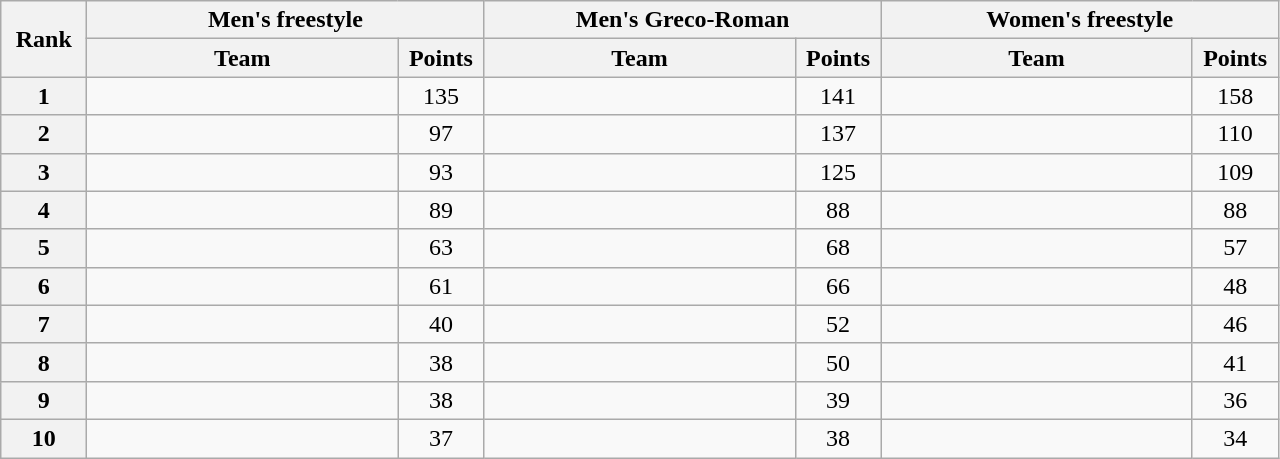<table class="wikitable" style="text-align:center;">
<tr>
<th width=50 rowspan="2">Rank</th>
<th colspan="2">Men's freestyle</th>
<th colspan="2">Men's Greco-Roman</th>
<th colspan="2">Women's freestyle</th>
</tr>
<tr>
<th width=200>Team</th>
<th width=50>Points</th>
<th width=200>Team</th>
<th width=50>Points</th>
<th width=200>Team</th>
<th width=50>Points</th>
</tr>
<tr>
<th>1</th>
<td align=left></td>
<td>135</td>
<td align=left></td>
<td>141</td>
<td align=left></td>
<td>158</td>
</tr>
<tr>
<th>2</th>
<td align=left></td>
<td>97</td>
<td align=left></td>
<td>137</td>
<td align=left></td>
<td>110</td>
</tr>
<tr>
<th>3</th>
<td align=left></td>
<td>93</td>
<td align=left></td>
<td>125</td>
<td align=left></td>
<td>109</td>
</tr>
<tr>
<th>4</th>
<td align=left></td>
<td>89</td>
<td align=left></td>
<td>88</td>
<td align=left></td>
<td>88</td>
</tr>
<tr>
<th>5</th>
<td align=left></td>
<td>63</td>
<td align=left></td>
<td>68</td>
<td align=left></td>
<td>57</td>
</tr>
<tr>
<th>6</th>
<td align=left></td>
<td>61</td>
<td align=left></td>
<td>66</td>
<td align=left></td>
<td>48</td>
</tr>
<tr>
<th>7</th>
<td align=left></td>
<td>40</td>
<td align=left></td>
<td>52</td>
<td align=left></td>
<td>46</td>
</tr>
<tr>
<th>8</th>
<td align=left></td>
<td>38</td>
<td align=left></td>
<td>50</td>
<td align=left></td>
<td>41</td>
</tr>
<tr>
<th>9</th>
<td align=left></td>
<td>38</td>
<td align=left></td>
<td>39</td>
<td align=left></td>
<td>36</td>
</tr>
<tr>
<th>10</th>
<td align=left></td>
<td>37</td>
<td align=left></td>
<td>38</td>
<td align=left></td>
<td>34</td>
</tr>
</table>
